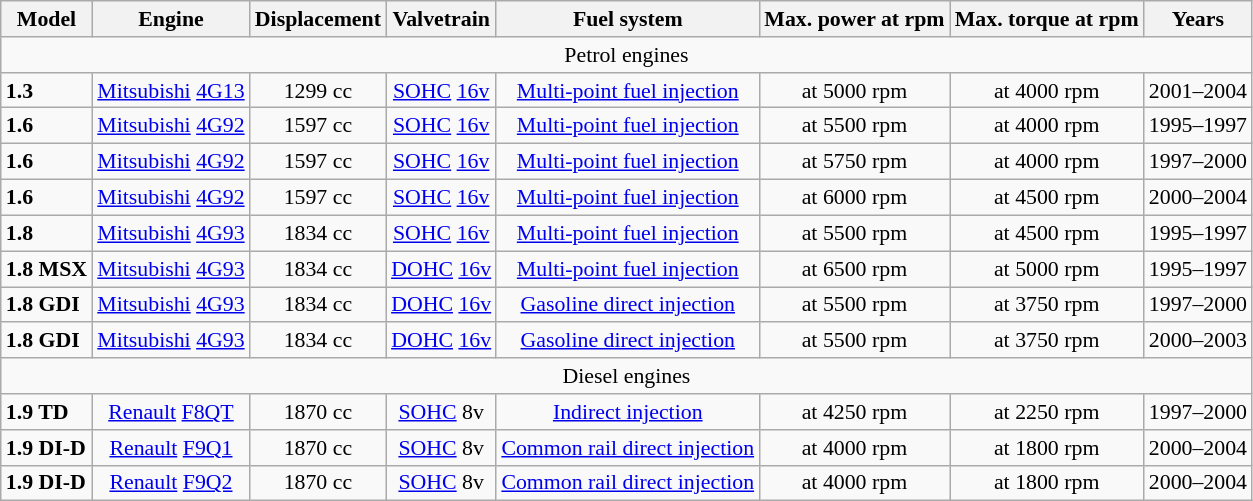<table class="wikitable" style="text-align:center; font-size:91%;">
<tr>
<th>Model</th>
<th>Engine</th>
<th>Displacement</th>
<th>Valvetrain</th>
<th>Fuel system</th>
<th>Max. power at rpm</th>
<th>Max. torque at rpm</th>
<th>Years</th>
</tr>
<tr>
<td colspan="8">Petrol engines</td>
</tr>
<tr>
<td align="left"><strong>1.3</strong></td>
<td><a href='#'>Mitsubishi</a> <a href='#'>4G13</a></td>
<td>1299 cc</td>
<td><a href='#'>SOHC</a> <a href='#'>16v</a></td>
<td><a href='#'>Multi-point fuel injection</a></td>
<td> at 5000 rpm</td>
<td> at 4000 rpm</td>
<td>2001–2004</td>
</tr>
<tr>
<td align="left"><strong>1.6</strong></td>
<td><a href='#'>Mitsubishi</a> <a href='#'>4G92</a></td>
<td>1597 cc</td>
<td><a href='#'>SOHC</a> <a href='#'>16v</a></td>
<td><a href='#'>Multi-point fuel injection</a></td>
<td> at 5500 rpm</td>
<td> at 4000 rpm</td>
<td>1995–1997</td>
</tr>
<tr>
<td align="left"><strong>1.6</strong></td>
<td><a href='#'>Mitsubishi</a> <a href='#'>4G92</a></td>
<td>1597 cc</td>
<td><a href='#'>SOHC</a> <a href='#'>16v</a></td>
<td><a href='#'>Multi-point fuel injection</a></td>
<td> at 5750 rpm</td>
<td> at 4000 rpm</td>
<td>1997–2000</td>
</tr>
<tr>
<td align="left"><strong>1.6</strong></td>
<td><a href='#'>Mitsubishi</a> <a href='#'>4G92</a></td>
<td>1597 cc</td>
<td><a href='#'>SOHC</a> <a href='#'>16v</a></td>
<td><a href='#'>Multi-point fuel injection</a></td>
<td> at 6000 rpm</td>
<td> at 4500 rpm</td>
<td>2000–2004</td>
</tr>
<tr>
<td align="left"><strong>1.8</strong></td>
<td><a href='#'>Mitsubishi</a> <a href='#'>4G93</a></td>
<td>1834 cc</td>
<td><a href='#'>SOHC</a> <a href='#'>16v</a></td>
<td><a href='#'>Multi-point fuel injection</a></td>
<td> at 5500 rpm</td>
<td> at 4500 rpm</td>
<td>1995–1997</td>
</tr>
<tr>
<td align="left"><strong>1.8 MSX</strong></td>
<td><a href='#'>Mitsubishi</a> <a href='#'>4G93</a></td>
<td>1834 cc</td>
<td><a href='#'>DOHC</a> <a href='#'>16v</a></td>
<td><a href='#'>Multi-point fuel injection</a></td>
<td> at 6500 rpm</td>
<td> at 5000 rpm</td>
<td>1995–1997</td>
</tr>
<tr>
<td align="left"><strong>1.8 GDI</strong></td>
<td><a href='#'>Mitsubishi</a> <a href='#'>4G93</a></td>
<td>1834 cc</td>
<td><a href='#'>DOHC</a> <a href='#'>16v</a></td>
<td><a href='#'>Gasoline direct injection</a></td>
<td> at 5500 rpm</td>
<td> at 3750 rpm</td>
<td>1997–2000</td>
</tr>
<tr>
<td align="left"><strong>1.8 GDI</strong></td>
<td><a href='#'>Mitsubishi</a> <a href='#'>4G93</a></td>
<td>1834 cc</td>
<td><a href='#'>DOHC</a> <a href='#'>16v</a></td>
<td><a href='#'>Gasoline direct injection</a></td>
<td> at 5500 rpm</td>
<td> at 3750 rpm</td>
<td>2000–2003</td>
</tr>
<tr>
<td colspan="8">Diesel engines</td>
</tr>
<tr>
<td align="left"><strong>1.9 TD</strong></td>
<td><a href='#'>Renault</a> <a href='#'>F8QT</a></td>
<td>1870 cc</td>
<td><a href='#'>SOHC</a> 8v</td>
<td><a href='#'>Indirect injection</a></td>
<td> at 4250 rpm</td>
<td> at 2250 rpm</td>
<td>1997–2000</td>
</tr>
<tr>
<td align="left"><strong>1.9 DI-D</strong></td>
<td><a href='#'>Renault</a> <a href='#'>F9Q1</a></td>
<td>1870 cc</td>
<td><a href='#'>SOHC</a> 8v</td>
<td><a href='#'>Common rail direct injection</a></td>
<td> at 4000 rpm</td>
<td> at 1800 rpm</td>
<td>2000–2004</td>
</tr>
<tr>
<td align="left"><strong>1.9 DI-D</strong></td>
<td><a href='#'>Renault</a> <a href='#'>F9Q2</a></td>
<td>1870 cc</td>
<td><a href='#'>SOHC</a> 8v</td>
<td><a href='#'>Common rail direct injection</a></td>
<td> at 4000 rpm</td>
<td> at 1800 rpm</td>
<td>2000–2004</td>
</tr>
</table>
